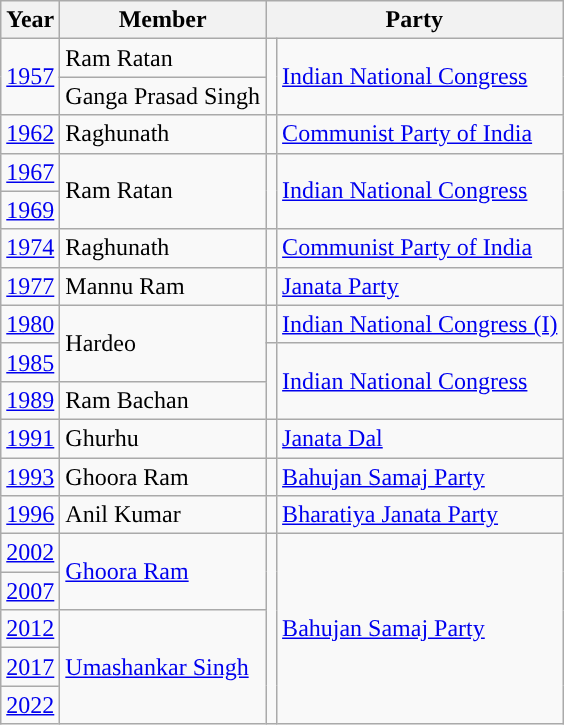<table class="wikitable">
<tr>
<th>Year</th>
<th>Member</th>
<th colspan="2">Party</th>
</tr>
<tr>
<td rowspan="2"><a href='#'>1957</a></td>
<td>Ram Ratan</td>
<td rowspan="2" style="background-color: "></td>
<td rowspan="2"><a href='#'>Indian National Congress</a></td>
</tr>
<tr>
<td>Ganga Prasad Singh</td>
</tr>
<tr>
<td><a href='#'>1962</a></td>
<td>Raghunath</td>
<td style="background-color: "></td>
<td><a href='#'>Communist Party of India</a></td>
</tr>
<tr>
<td><a href='#'>1967</a></td>
<td rowspan="2">Ram Ratan</td>
<td rowspan="2" style="background-color: "></td>
<td rowspan="2"><a href='#'>Indian National Congress</a></td>
</tr>
<tr>
<td><a href='#'>1969</a></td>
</tr>
<tr>
<td><a href='#'>1974</a></td>
<td>Raghunath</td>
<td style="background-color: "></td>
<td><a href='#'>Communist Party of India</a></td>
</tr>
<tr>
<td><a href='#'>1977</a></td>
<td>Mannu Ram</td>
<td style="background-color: "></td>
<td><a href='#'>Janata Party</a></td>
</tr>
<tr>
<td><a href='#'>1980</a></td>
<td rowspan="2">Hardeo</td>
<td style="background-color: "></td>
<td><a href='#'>Indian National Congress (I)</a></td>
</tr>
<tr>
<td><a href='#'>1985</a></td>
<td rowspan="2" style="background-color: "></td>
<td rowspan="2"><a href='#'>Indian National Congress</a></td>
</tr>
<tr>
<td><a href='#'>1989</a></td>
<td>Ram Bachan</td>
</tr>
<tr>
<td><a href='#'>1991</a></td>
<td>Ghurhu</td>
<td style="background-color: "></td>
<td><a href='#'>Janata Dal</a></td>
</tr>
<tr>
<td><a href='#'>1993</a></td>
<td>Ghoora Ram</td>
<td style="background-color: "></td>
<td><a href='#'>Bahujan Samaj Party</a></td>
</tr>
<tr>
<td><a href='#'>1996</a></td>
<td>Anil Kumar</td>
<td style="background-color: "></td>
<td><a href='#'>Bharatiya Janata Party</a></td>
</tr>
<tr>
<td><a href='#'>2002</a></td>
<td rowspan="2"><a href='#'>Ghoora Ram</a></td>
<td rowspan="5" style="background-color: "></td>
<td rowspan="5"><a href='#'>Bahujan Samaj Party</a></td>
</tr>
<tr>
<td><a href='#'>2007</a></td>
</tr>
<tr>
<td><a href='#'>2012</a></td>
<td rowspan="3"><a href='#'>Umashankar Singh</a></td>
</tr>
<tr>
<td><a href='#'>2017</a></td>
</tr>
<tr>
<td><a href='#'>2022</a></td>
</tr>
</table>
